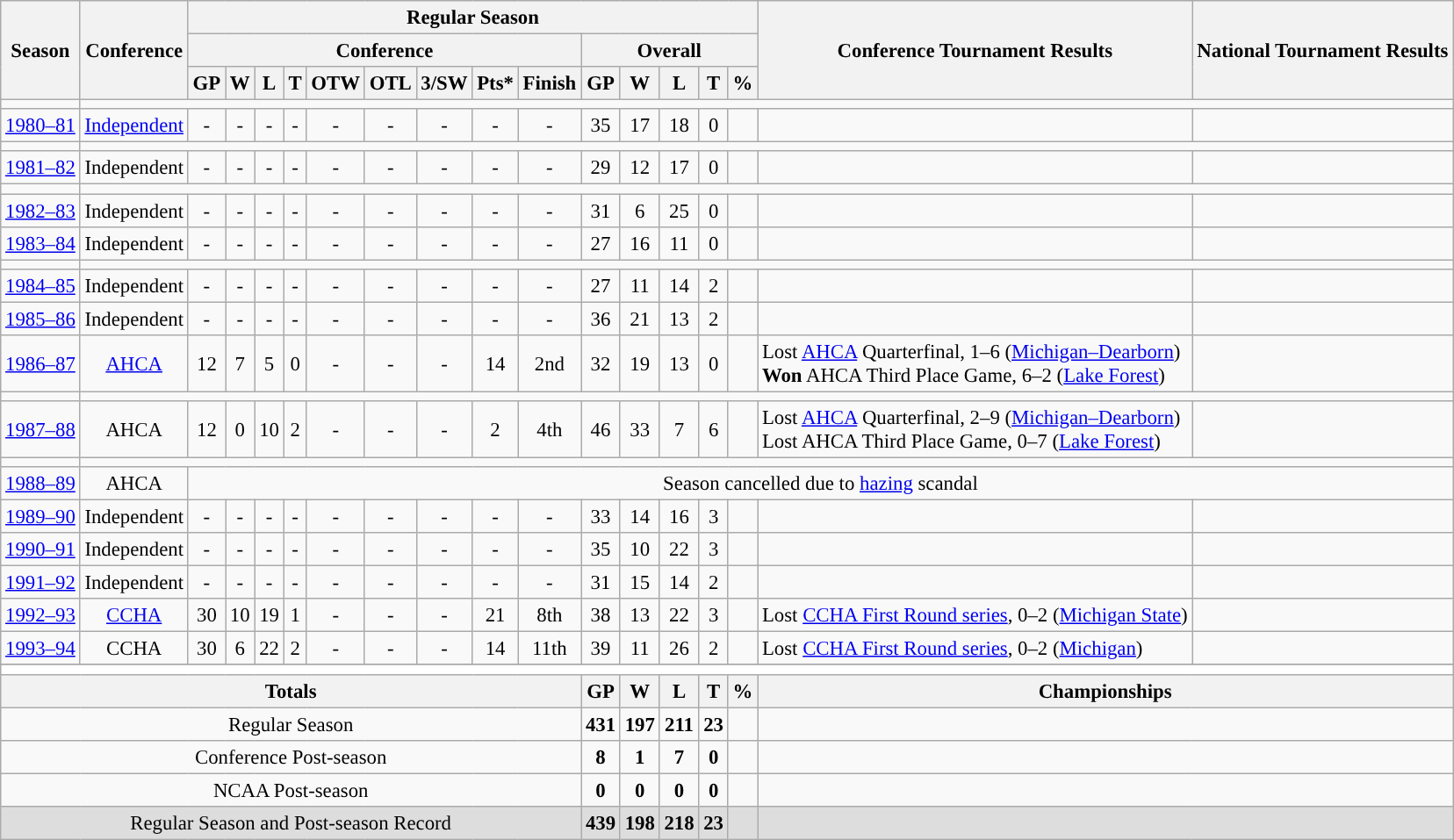<table class="wikitable" style="text-align: center; font-size: 95%">
<tr>
<th rowspan="3">Season</th>
<th rowspan="3">Conference</th>
<th colspan="14">Regular Season</th>
<th rowspan="3">Conference Tournament Results</th>
<th rowspan="3">National Tournament Results</th>
</tr>
<tr>
<th colspan="9">Conference</th>
<th colspan="5">Overall</th>
</tr>
<tr>
<th>GP</th>
<th>W</th>
<th>L</th>
<th>T</th>
<th>OTW</th>
<th>OTL</th>
<th>3/SW</th>
<th>Pts*</th>
<th>Finish</th>
<th>GP</th>
<th>W</th>
<th>L</th>
<th>T</th>
<th>%</th>
</tr>
<tr>
<td><a href='#'></a> </td>
</tr>
<tr>
<td><a href='#'>1980–81</a></td>
<td><a href='#'>Independent</a></td>
<td>-</td>
<td>-</td>
<td>-</td>
<td>-</td>
<td>-</td>
<td>-</td>
<td>-</td>
<td>-</td>
<td>-</td>
<td>35</td>
<td>17</td>
<td>18</td>
<td>0</td>
<td></td>
<td align="left"></td>
<td align="left"></td>
</tr>
<tr>
<td><a href='#'></a> </td>
</tr>
<tr>
<td><a href='#'>1981–82</a></td>
<td>Independent</td>
<td>-</td>
<td>-</td>
<td>-</td>
<td>-</td>
<td>-</td>
<td>-</td>
<td>-</td>
<td>-</td>
<td>-</td>
<td>29</td>
<td>12</td>
<td>17</td>
<td>0</td>
<td></td>
<td align="left"></td>
<td align="left"></td>
</tr>
<tr>
<td><a href='#'></a> </td>
</tr>
<tr>
<td><a href='#'>1982–83</a></td>
<td>Independent</td>
<td>-</td>
<td>-</td>
<td>-</td>
<td>-</td>
<td>-</td>
<td>-</td>
<td>-</td>
<td>-</td>
<td>-</td>
<td>31</td>
<td>6</td>
<td>25</td>
<td>0</td>
<td></td>
<td align="left"></td>
<td align="left"></td>
</tr>
<tr>
<td><a href='#'>1983–84</a></td>
<td>Independent</td>
<td>-</td>
<td>-</td>
<td>-</td>
<td>-</td>
<td>-</td>
<td>-</td>
<td>-</td>
<td>-</td>
<td>-</td>
<td>27</td>
<td>16</td>
<td>11</td>
<td>0</td>
<td></td>
<td align="left"></td>
<td align="left"></td>
</tr>
<tr>
<td><a href='#'></a> </td>
</tr>
<tr>
<td><a href='#'>1984–85</a></td>
<td>Independent</td>
<td>-</td>
<td>-</td>
<td>-</td>
<td>-</td>
<td>-</td>
<td>-</td>
<td>-</td>
<td>-</td>
<td>-</td>
<td>27</td>
<td>11</td>
<td>14</td>
<td>2</td>
<td></td>
<td align="left"></td>
<td align="left"></td>
</tr>
<tr>
<td><a href='#'>1985–86</a></td>
<td>Independent</td>
<td>-</td>
<td>-</td>
<td>-</td>
<td>-</td>
<td>-</td>
<td>-</td>
<td>-</td>
<td>-</td>
<td>-</td>
<td>36</td>
<td>21</td>
<td>13</td>
<td>2</td>
<td></td>
<td align="left"></td>
<td align="left"></td>
</tr>
<tr>
<td><a href='#'>1986–87</a></td>
<td><a href='#'>AHCA</a></td>
<td>12</td>
<td>7</td>
<td>5</td>
<td>0</td>
<td>-</td>
<td>-</td>
<td>-</td>
<td>14</td>
<td>2nd</td>
<td>32</td>
<td>19</td>
<td>13</td>
<td>0</td>
<td></td>
<td align="left">Lost <a href='#'>AHCA</a> Quarterfinal, 1–6 (<a href='#'>Michigan–Dearborn</a>)<br> <strong>Won</strong> AHCA Third Place Game, 6–2 (<a href='#'>Lake Forest</a>)</td>
<td align="left"></td>
</tr>
<tr>
<td><a href='#'></a> </td>
</tr>
<tr>
<td><a href='#'>1987–88</a></td>
<td>AHCA</td>
<td>12</td>
<td>0</td>
<td>10</td>
<td>2</td>
<td>-</td>
<td>-</td>
<td>-</td>
<td>2</td>
<td>4th</td>
<td>46</td>
<td>33</td>
<td>7</td>
<td>6</td>
<td></td>
<td align="left">Lost <a href='#'>AHCA</a> Quarterfinal, 2–9 (<a href='#'>Michigan–Dearborn</a>)<br> Lost AHCA Third Place Game, 0–7 (<a href='#'>Lake Forest</a>)</td>
<td align="left"></td>
</tr>
<tr>
<td><a href='#'></a> </td>
</tr>
<tr>
<td><a href='#'>1988–89</a></td>
<td>AHCA</td>
<td colspan=16>Season cancelled due to <a href='#'>hazing</a> scandal</td>
</tr>
<tr>
<td><a href='#'>1989–90</a></td>
<td>Independent</td>
<td>-</td>
<td>-</td>
<td>-</td>
<td>-</td>
<td>-</td>
<td>-</td>
<td>-</td>
<td>-</td>
<td>-</td>
<td>33</td>
<td>14</td>
<td>16</td>
<td>3</td>
<td></td>
<td align="left"></td>
<td align="left"></td>
</tr>
<tr>
<td><a href='#'>1990–91</a></td>
<td>Independent</td>
<td>-</td>
<td>-</td>
<td>-</td>
<td>-</td>
<td>-</td>
<td>-</td>
<td>-</td>
<td>-</td>
<td>-</td>
<td>35</td>
<td>10</td>
<td>22</td>
<td>3</td>
<td></td>
<td align="left"></td>
<td align="left"></td>
</tr>
<tr>
<td><a href='#'>1991–92</a></td>
<td>Independent</td>
<td>-</td>
<td>-</td>
<td>-</td>
<td>-</td>
<td>-</td>
<td>-</td>
<td>-</td>
<td>-</td>
<td>-</td>
<td>31</td>
<td>15</td>
<td>14</td>
<td>2</td>
<td></td>
<td align="left"></td>
<td align="left"></td>
</tr>
<tr>
<td><a href='#'>1992–93</a></td>
<td><a href='#'>CCHA</a></td>
<td>30</td>
<td>10</td>
<td>19</td>
<td>1</td>
<td>-</td>
<td>-</td>
<td>-</td>
<td>21</td>
<td>8th</td>
<td>38</td>
<td>13</td>
<td>22</td>
<td>3</td>
<td></td>
<td align="left">Lost <a href='#'>CCHA First Round series</a>, 0–2 (<a href='#'>Michigan State</a>)</td>
<td align="left"></td>
</tr>
<tr>
<td><a href='#'>1993–94</a></td>
<td>CCHA</td>
<td>30</td>
<td>6</td>
<td>22</td>
<td>2</td>
<td>-</td>
<td>-</td>
<td>-</td>
<td>14</td>
<td>11th</td>
<td>39</td>
<td>11</td>
<td>26</td>
<td>2</td>
<td></td>
<td align="left">Lost <a href='#'>CCHA First Round series</a>, 0–2 (<a href='#'>Michigan</a>)</td>
<td align="left"></td>
</tr>
<tr>
</tr>
<tr ->
</tr>
<tr>
<td colspan="18" style="background:#fff;"></td>
</tr>
<tr>
<th colspan="11">Totals</th>
<th>GP</th>
<th>W</th>
<th>L</th>
<th>T</th>
<th>%</th>
<th colspan="2">Championships</th>
</tr>
<tr>
<td colspan="11">Regular Season</td>
<td><strong>431</strong></td>
<td><strong>197</strong></td>
<td><strong>211</strong></td>
<td><strong>23</strong></td>
<td><strong></strong></td>
<td colspan="2" align="left"></td>
</tr>
<tr>
<td colspan="11">Conference Post-season</td>
<td><strong>8</strong></td>
<td><strong>1</strong></td>
<td><strong>7</strong></td>
<td><strong>0</strong></td>
<td><strong></strong></td>
<td colspan="2" align="left"></td>
</tr>
<tr>
<td colspan="11">NCAA Post-season</td>
<td><strong>0</strong></td>
<td><strong>0</strong></td>
<td><strong>0</strong></td>
<td><strong>0</strong></td>
<td><strong></strong></td>
<td colspan="2" align="left"></td>
</tr>
<tr bgcolor=dddddd>
<td colspan="11">Regular Season and Post-season Record</td>
<td><strong>439</strong></td>
<td><strong>198</strong></td>
<td><strong>218</strong></td>
<td><strong>23</strong></td>
<td><strong></strong></td>
<td colspan="2" align="left"></td>
</tr>
</table>
